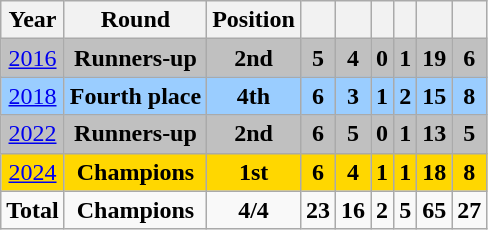<table class="wikitable" style="text-align: center;">
<tr>
<th>Year</th>
<th>Round</th>
<th>Position</th>
<th></th>
<th></th>
<th></th>
<th></th>
<th></th>
<th></th>
</tr>
<tr style="background:silver;">
<td> <a href='#'>2016</a></td>
<td><strong>Runners-up</strong></td>
<td><strong>2nd</strong></td>
<td><strong>5</strong></td>
<td><strong>4</strong></td>
<td><strong>0</strong></td>
<td><strong>1</strong></td>
<td><strong>19</strong></td>
<td><strong>6</strong></td>
</tr>
<tr style="background:#9acdff;">
<td> <a href='#'>2018</a></td>
<td><strong>Fourth place</strong></td>
<td><strong>4th</strong></td>
<td><strong>6</strong></td>
<td><strong>3</strong></td>
<td><strong>1</strong></td>
<td><strong>2</strong></td>
<td><strong>15</strong></td>
<td><strong>8</strong></td>
</tr>
<tr style="background:silver;">
<td> <a href='#'>2022</a></td>
<td><strong>Runners-up</strong></td>
<td><strong>2nd</strong></td>
<td><strong>6</strong></td>
<td><strong>5</strong></td>
<td><strong>0</strong></td>
<td><strong>1</strong></td>
<td><strong>13</strong></td>
<td><strong>5</strong></td>
</tr>
<tr style="background:gold;">
<td> <a href='#'>2024</a></td>
<td><strong>Champions</strong></td>
<td><strong>1st</strong></td>
<td><strong>6</strong></td>
<td><strong>4</strong></td>
<td><strong>1</strong></td>
<td><strong>1</strong></td>
<td><strong>18</strong></td>
<td><strong>8</strong></td>
</tr>
<tr>
<td><strong>Total</strong></td>
<td><strong>Champions</strong></td>
<td><strong>4/4</strong></td>
<td><strong>23</strong></td>
<td><strong>16</strong></td>
<td><strong>2</strong></td>
<td><strong>5</strong></td>
<td><strong>65</strong></td>
<td><strong>27</strong></td>
</tr>
</table>
